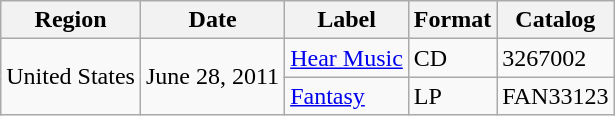<table class="wikitable">
<tr>
<th>Region</th>
<th>Date</th>
<th>Label</th>
<th>Format</th>
<th>Catalog</th>
</tr>
<tr>
<td rowspan=2>United States</td>
<td rowspan=2>June 28, 2011</td>
<td><a href='#'>Hear Music</a></td>
<td>CD</td>
<td>3267002</td>
</tr>
<tr>
<td><a href='#'>Fantasy</a></td>
<td>LP</td>
<td>FAN33123</td>
</tr>
</table>
